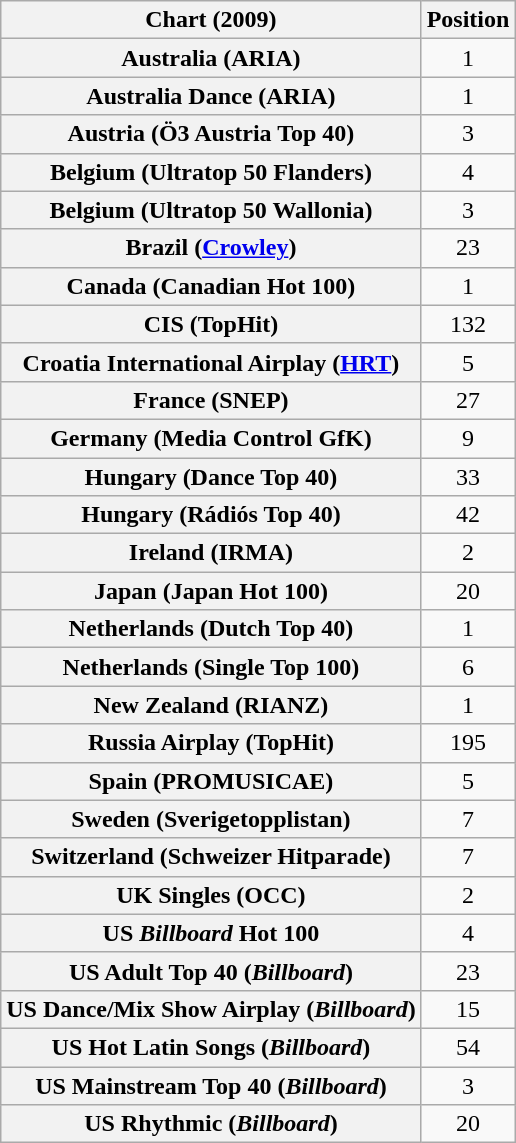<table class="wikitable plainrowheaders sortable" style="text-align:center">
<tr>
<th scope="col">Chart (2009)</th>
<th scope="col">Position</th>
</tr>
<tr>
<th scope="row">Australia (ARIA)</th>
<td>1</td>
</tr>
<tr>
<th scope="row">Australia Dance (ARIA)</th>
<td>1</td>
</tr>
<tr>
<th scope="row">Austria (Ö3 Austria Top 40)</th>
<td>3</td>
</tr>
<tr>
<th scope="row">Belgium (Ultratop 50 Flanders)</th>
<td>4</td>
</tr>
<tr>
<th scope="row">Belgium (Ultratop 50 Wallonia)</th>
<td>3</td>
</tr>
<tr>
<th scope="row">Brazil (<a href='#'>Crowley</a>)</th>
<td>23</td>
</tr>
<tr>
<th scope="row">Canada (Canadian Hot 100)</th>
<td>1</td>
</tr>
<tr>
<th scope="row">CIS (TopHit)</th>
<td>132</td>
</tr>
<tr>
<th scope="row">Croatia International Airplay (<a href='#'>HRT</a>)</th>
<td>5</td>
</tr>
<tr>
<th scope="row">France (SNEP)</th>
<td>27</td>
</tr>
<tr>
<th scope="row">Germany (Media Control GfK)</th>
<td>9</td>
</tr>
<tr>
<th scope="row">Hungary (Dance Top 40)</th>
<td>33</td>
</tr>
<tr>
<th scope="row">Hungary (Rádiós Top 40)</th>
<td>42</td>
</tr>
<tr>
<th scope="row">Ireland (IRMA)</th>
<td>2</td>
</tr>
<tr>
<th scope="row">Japan (Japan Hot 100)</th>
<td>20</td>
</tr>
<tr>
<th scope="row">Netherlands (Dutch Top 40)</th>
<td>1</td>
</tr>
<tr>
<th scope="row">Netherlands (Single Top 100)</th>
<td>6</td>
</tr>
<tr>
<th scope="row">New Zealand (RIANZ)</th>
<td>1</td>
</tr>
<tr>
<th scope="row">Russia Airplay (TopHit)</th>
<td>195</td>
</tr>
<tr>
<th scope="row">Spain (PROMUSICAE)</th>
<td>5</td>
</tr>
<tr>
<th scope="row">Sweden (Sverigetopplistan)</th>
<td>7</td>
</tr>
<tr>
<th scope="row">Switzerland (Schweizer Hitparade)</th>
<td>7</td>
</tr>
<tr>
<th scope="row">UK Singles (OCC)</th>
<td>2</td>
</tr>
<tr>
<th scope="row">US <em>Billboard</em> Hot 100</th>
<td>4</td>
</tr>
<tr>
<th scope="row">US Adult Top 40 (<em>Billboard</em>)</th>
<td>23</td>
</tr>
<tr>
<th scope="row">US Dance/Mix Show Airplay (<em>Billboard</em>)</th>
<td>15</td>
</tr>
<tr>
<th scope="row">US Hot Latin Songs (<em>Billboard</em>)</th>
<td>54</td>
</tr>
<tr>
<th scope="row">US Mainstream Top 40 (<em>Billboard</em>)</th>
<td>3</td>
</tr>
<tr>
<th scope="row">US Rhythmic (<em>Billboard</em>)</th>
<td>20</td>
</tr>
</table>
